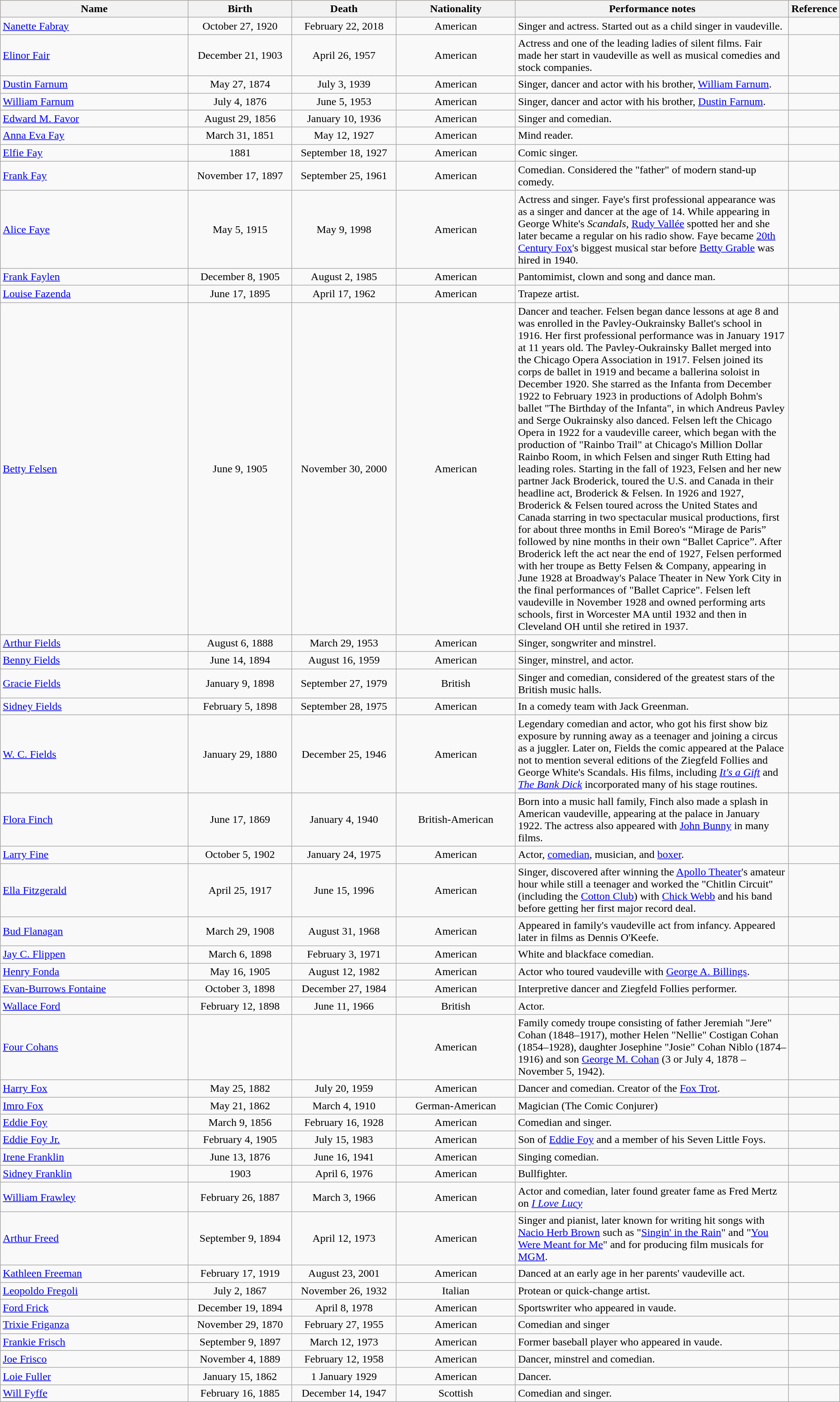<table class="wikitable sortable">
<tr style="background:pink;">
<th style="width:24%;">Name</th>
<th style="width:13%;">Birth</th>
<th style="width:13%;">Death</th>
<th style="width:15%;">Nationality</th>
<th style="width:35%;">Performance notes</th>
<th style="width:1%;">Reference</th>
</tr>
<tr>
<td><a href='#'>Nanette Fabray</a></td>
<td style="text-align:center;">October 27, 1920</td>
<td style="text-align:center;">February 22, 2018</td>
<td style="text-align:center;">American</td>
<td>Singer and actress. Started out as a child singer in vaudeville.</td>
<td></td>
</tr>
<tr>
<td><a href='#'>Elinor Fair</a></td>
<td style="text-align:center;">December 21, 1903</td>
<td style="text-align:center;">April 26, 1957</td>
<td style="text-align:center;">American</td>
<td>Actress and one of the leading ladies of silent films. Fair made her start in vaudeville as well as musical comedies and stock companies.</td>
<td></td>
</tr>
<tr>
<td><a href='#'>Dustin Farnum</a></td>
<td style="text-align:center;">May 27, 1874</td>
<td style="text-align:center;">July 3, 1939</td>
<td style="text-align:center;">American</td>
<td>Singer, dancer and actor with his brother, <a href='#'>William Farnum</a>.</td>
<td></td>
</tr>
<tr>
<td><a href='#'>William Farnum</a></td>
<td style="text-align:center;">July 4, 1876</td>
<td style="text-align:center;">June 5, 1953</td>
<td style="text-align:center;">American</td>
<td>Singer, dancer and actor with his brother, <a href='#'>Dustin Farnum</a>.</td>
<td></td>
</tr>
<tr>
<td><a href='#'>Edward M. Favor</a></td>
<td style="text-align:center;">August 29, 1856</td>
<td style="text-align:center;">January 10, 1936</td>
<td style="text-align:center;">American</td>
<td>Singer and comedian.</td>
<td></td>
</tr>
<tr>
<td><a href='#'>Anna Eva Fay</a></td>
<td style="text-align:center;">March 31, 1851</td>
<td style="text-align:center;">May 12, 1927</td>
<td style="text-align:center;">American</td>
<td>Mind reader.</td>
<td></td>
</tr>
<tr>
<td><a href='#'>Elfie Fay</a></td>
<td style="text-align:center;">1881</td>
<td style="text-align:center;">September 18, 1927</td>
<td style="text-align:center;">American</td>
<td>Comic singer.</td>
<td></td>
</tr>
<tr>
<td><a href='#'>Frank Fay</a></td>
<td style="text-align:center;">November 17, 1897</td>
<td style="text-align:center;">September 25, 1961</td>
<td style="text-align:center;">American</td>
<td>Comedian. Considered the "father" of modern stand-up comedy.</td>
<td></td>
</tr>
<tr>
<td><a href='#'>Alice Faye</a></td>
<td style="text-align:center;">May 5, 1915</td>
<td style="text-align:center;">May 9, 1998</td>
<td style="text-align:center;">American</td>
<td>Actress and singer. Faye's first professional appearance was as a singer and dancer at the age of 14. While appearing in George White's <em>Scandals</em>, <a href='#'>Rudy Vallée</a> spotted her and she later became a regular on his radio show. Faye became <a href='#'>20th Century Fox</a>'s biggest musical star before <a href='#'>Betty Grable</a> was hired in 1940.</td>
<td></td>
</tr>
<tr>
<td><a href='#'>Frank Faylen</a></td>
<td style="text-align:center;">December 8, 1905</td>
<td style="text-align:center;">August 2, 1985</td>
<td style="text-align:center;">American</td>
<td>Pantomimist, clown and song and dance man.</td>
<td></td>
</tr>
<tr>
<td><a href='#'>Louise Fazenda</a></td>
<td style="text-align:center;">June 17, 1895</td>
<td style="text-align:center;">April 17, 1962</td>
<td style="text-align:center;">American</td>
<td>Trapeze artist.</td>
<td></td>
</tr>
<tr>
<td><a href='#'>Betty Felsen</a></td>
<td style="text-align:center;">June 9, 1905</td>
<td style="text-align:center;">November 30, 2000</td>
<td style="text-align:center;">American</td>
<td>Dancer and teacher. Felsen began dance lessons at age 8 and was enrolled in the Pavley-Oukrainsky Ballet's school in 1916. Her first professional performance was in January 1917 at 11 years old. The Pavley-Oukrainsky Ballet merged into the Chicago Opera Association in 1917. Felsen joined its corps de ballet in 1919 and became a ballerina soloist in December 1920. She starred as the Infanta from December 1922 to February 1923 in productions of Adolph Bohm's ballet "The Birthday of the Infanta", in which Andreus Pavley and Serge Oukrainsky also danced. Felsen left the Chicago Opera in 1922 for a vaudeville career, which began with the production of "Rainbo Trail" at Chicago's Million Dollar Rainbo Room, in which Felsen and singer Ruth Etting had leading roles. Starting in the fall of 1923, Felsen and her new partner Jack Broderick, toured the U.S. and Canada in their headline act, Broderick & Felsen. In 1926 and 1927, Broderick & Felsen toured across the United States and Canada starring in two spectacular musical productions, first for about three months in Emil Boreo's “Mirage de Paris” followed by nine months in their own “Ballet Caprice”. After Broderick left the act near the end of 1927, Felsen performed with her troupe as Betty Felsen & Company, appearing in June 1928 at Broadway's Palace Theater in New York City in the final performances of "Ballet Caprice". Felsen left vaudeville in November 1928 and owned performing arts schools, first in Worcester MA until 1932 and then in Cleveland OH until she retired in 1937.</td>
<td></td>
</tr>
<tr>
<td><a href='#'>Arthur Fields</a></td>
<td style="text-align:center;">August 6, 1888</td>
<td style="text-align:center;">March 29, 1953</td>
<td style="text-align:center;">American</td>
<td>Singer, songwriter and minstrel.</td>
<td></td>
</tr>
<tr>
<td><a href='#'>Benny Fields</a></td>
<td style="text-align:center;">June 14, 1894</td>
<td style="text-align:center;">August 16, 1959</td>
<td style="text-align:center;">American</td>
<td>Singer, minstrel, and actor.</td>
<td></td>
</tr>
<tr>
<td><a href='#'>Gracie Fields</a></td>
<td style="text-align:center;">January 9, 1898</td>
<td style="text-align:center;">September 27, 1979</td>
<td style="text-align:center;">British</td>
<td>Singer and comedian, considered of the greatest stars of the British music halls.</td>
<td></td>
</tr>
<tr>
<td><a href='#'>Sidney Fields</a></td>
<td style="text-align:center;">February 5, 1898</td>
<td style="text-align:center;">September 28, 1975</td>
<td style="text-align:center;">American</td>
<td>In a comedy team with Jack Greenman.</td>
<td></td>
</tr>
<tr>
<td><a href='#'>W. C. Fields</a></td>
<td style="text-align:center;">January 29, 1880</td>
<td style="text-align:center;">December 25, 1946</td>
<td style="text-align:center;">American</td>
<td>Legendary comedian and actor, who got his first show biz exposure by running away as a teenager and joining a circus as a juggler. Later on, Fields the comic appeared at the Palace not to mention several editions of the Ziegfeld Follies and George White's Scandals. His films, including <em><a href='#'>It's a Gift</a></em> and <em><a href='#'>The Bank Dick</a></em> incorporated many of his stage routines.</td>
<td></td>
</tr>
<tr>
<td><a href='#'>Flora Finch</a></td>
<td style="text-align:center;">June 17, 1869</td>
<td style="text-align:center;">January 4, 1940</td>
<td style="text-align:center;">British-American</td>
<td>Born into a music hall family, Finch also made a splash in American vaudeville, appearing at the palace in January 1922. The actress also appeared with <a href='#'>John Bunny</a> in many films.</td>
<td></td>
</tr>
<tr>
<td><a href='#'>Larry Fine</a></td>
<td style="text-align:center;">October 5, 1902</td>
<td style="text-align:center;">January 24, 1975</td>
<td style="text-align:center;">American</td>
<td>Actor, <a href='#'>comedian</a>, musician, and <a href='#'>boxer</a>.</td>
<td></td>
</tr>
<tr>
<td><a href='#'>Ella Fitzgerald</a></td>
<td style="text-align:center;">April 25, 1917</td>
<td style="text-align:center;">June 15, 1996</td>
<td style="text-align:center;">American</td>
<td>Singer, discovered after winning the <a href='#'>Apollo Theater</a>'s amateur hour while still a teenager and worked the "Chitlin Circuit" (including the <a href='#'>Cotton Club</a>) with <a href='#'>Chick Webb</a> and his band before getting her first major record deal.</td>
<td></td>
</tr>
<tr>
<td><a href='#'>Bud Flanagan</a></td>
<td style="text-align:center;">March 29, 1908</td>
<td style="text-align:center;">August 31, 1968</td>
<td style="text-align:center;">American</td>
<td>Appeared in family's vaudeville act from infancy. Appeared later in films as Dennis O'Keefe.</td>
<td></td>
</tr>
<tr>
<td><a href='#'>Jay C. Flippen</a></td>
<td style="text-align:center;">March 6, 1898</td>
<td style="text-align:center;">February 3, 1971</td>
<td style="text-align:center;">American</td>
<td>White and blackface comedian.</td>
<td></td>
</tr>
<tr>
<td><a href='#'>Henry Fonda</a></td>
<td style="text-align:center;">May 16, 1905</td>
<td style="text-align:center;">August 12, 1982</td>
<td style="text-align:center;">American</td>
<td>Actor who toured vaudeville with <a href='#'>George A. Billings</a>.</td>
<td></td>
</tr>
<tr>
<td><a href='#'>Evan-Burrows Fontaine</a></td>
<td style="text-align:center;">October 3, 1898</td>
<td style="text-align:center;">December 27, 1984</td>
<td style="text-align:center;">American</td>
<td>Interpretive dancer and Ziegfeld Follies performer.</td>
<td></td>
</tr>
<tr>
<td><a href='#'>Wallace Ford</a></td>
<td style="text-align:center;">February 12, 1898</td>
<td style="text-align:center;">June 11, 1966</td>
<td style="text-align:center;">British</td>
<td>Actor.</td>
<td></td>
</tr>
<tr>
<td><a href='#'>Four Cohans</a></td>
<td style="text-align:center;"></td>
<td style="text-align:center;"></td>
<td style="text-align:center;">American</td>
<td>Family comedy troupe consisting of father Jeremiah "Jere" Cohan (1848–1917), mother Helen "Nellie" Costigan Cohan (1854–1928), daughter Josephine "Josie" Cohan Niblo (1874–1916) and son <a href='#'>George M. Cohan</a> (3 or July 4, 1878 – November 5, 1942).</td>
<td></td>
</tr>
<tr>
<td><a href='#'>Harry Fox</a></td>
<td style="text-align:center;">May 25, 1882</td>
<td style="text-align:center;">July 20, 1959</td>
<td style="text-align:center;">American</td>
<td>Dancer and comedian. Creator of the <a href='#'>Fox Trot</a>.</td>
<td></td>
</tr>
<tr>
<td><a href='#'>Imro Fox</a></td>
<td style="text-align:center;">May 21, 1862</td>
<td style="text-align:center;">March 4, 1910</td>
<td style="text-align:center;">German-American</td>
<td>Magician (The Comic Conjurer)</td>
<td></td>
</tr>
<tr>
<td><a href='#'>Eddie Foy</a></td>
<td style="text-align:center;">March 9, 1856</td>
<td style="text-align:center;">February 16, 1928</td>
<td style="text-align:center;">American</td>
<td>Comedian and singer.</td>
<td></td>
</tr>
<tr>
<td><a href='#'>Eddie Foy Jr.</a></td>
<td style="text-align:center;">February 4, 1905</td>
<td style="text-align:center;">July 15, 1983</td>
<td style="text-align:center;">American</td>
<td>Son of <a href='#'>Eddie Foy</a> and a member of his Seven Little Foys.</td>
<td></td>
</tr>
<tr>
<td><a href='#'>Irene Franklin</a></td>
<td style="text-align:center;">June 13, 1876</td>
<td style="text-align:center;">June 16, 1941</td>
<td style="text-align:center;">American</td>
<td>Singing comedian.</td>
<td></td>
</tr>
<tr>
<td><a href='#'>Sidney Franklin</a></td>
<td style="text-align:center;">1903</td>
<td style="text-align:center;">April 6, 1976</td>
<td style="text-align:center;">American</td>
<td>Bullfighter.</td>
<td></td>
</tr>
<tr>
<td><a href='#'>William Frawley</a></td>
<td style="text-align:center;">February 26, 1887</td>
<td style="text-align:center;">March 3, 1966</td>
<td style="text-align:center;">American</td>
<td>Actor and comedian, later found greater fame as Fred Mertz on <em><a href='#'>I Love Lucy</a></em></td>
<td></td>
</tr>
<tr>
<td><a href='#'>Arthur Freed</a></td>
<td style="text-align:center;">September 9, 1894</td>
<td style="text-align:center;">April 12, 1973</td>
<td style="text-align:center;">American</td>
<td>Singer and pianist, later known for writing hit songs with <a href='#'>Nacio Herb Brown</a> such as "<a href='#'>Singin' in the Rain</a>" and "<a href='#'>You Were Meant for Me</a>" and for producing film musicals for <a href='#'>MGM</a>.</td>
<td></td>
</tr>
<tr>
<td><a href='#'>Kathleen Freeman</a></td>
<td style="text-align:center;">February 17, 1919</td>
<td style="text-align:center;">August 23, 2001</td>
<td style="text-align:center;">American</td>
<td>Danced at an early age in her parents' vaudeville act.</td>
<td></td>
</tr>
<tr>
<td><a href='#'>Leopoldo Fregoli</a></td>
<td style="text-align:center;">July 2, 1867</td>
<td style="text-align:center;">November 26, 1932</td>
<td style="text-align:center;">Italian</td>
<td>Protean or quick-change artist.</td>
<td></td>
</tr>
<tr>
<td><a href='#'>Ford Frick</a></td>
<td style="text-align:center;">December 19, 1894</td>
<td style="text-align:center;">April 8, 1978</td>
<td style="text-align:center;">American</td>
<td>Sportswriter who appeared in vaude.</td>
<td></td>
</tr>
<tr>
<td><a href='#'>Trixie Friganza</a></td>
<td style="text-align:center;">November 29, 1870</td>
<td style="text-align:center;">February 27, 1955</td>
<td style="text-align:center;">American</td>
<td>Comedian and singer</td>
<td></td>
</tr>
<tr>
<td><a href='#'>Frankie Frisch</a></td>
<td style="text-align:center;">September 9, 1897</td>
<td style="text-align:center;">March 12, 1973</td>
<td style="text-align:center;">American</td>
<td>Former baseball player who appeared in vaude.</td>
<td></td>
</tr>
<tr>
<td><a href='#'>Joe Frisco</a></td>
<td style="text-align:center;">November 4, 1889</td>
<td style="text-align:center;">February 12, 1958</td>
<td style="text-align:center;">American</td>
<td>Dancer, minstrel and comedian.</td>
<td></td>
</tr>
<tr>
<td><a href='#'>Loie Fuller</a></td>
<td style="text-align:center;">January 15, 1862</td>
<td style="text-align:center;">1 January 1929</td>
<td style="text-align:center;">American</td>
<td>Dancer.</td>
<td></td>
</tr>
<tr>
<td><a href='#'>Will Fyffe</a></td>
<td style="text-align:center;">February 16, 1885</td>
<td style="text-align:center;">December 14, 1947</td>
<td style="text-align:center;">Scottish</td>
<td>Comedian and singer.</td>
<td></td>
</tr>
</table>
